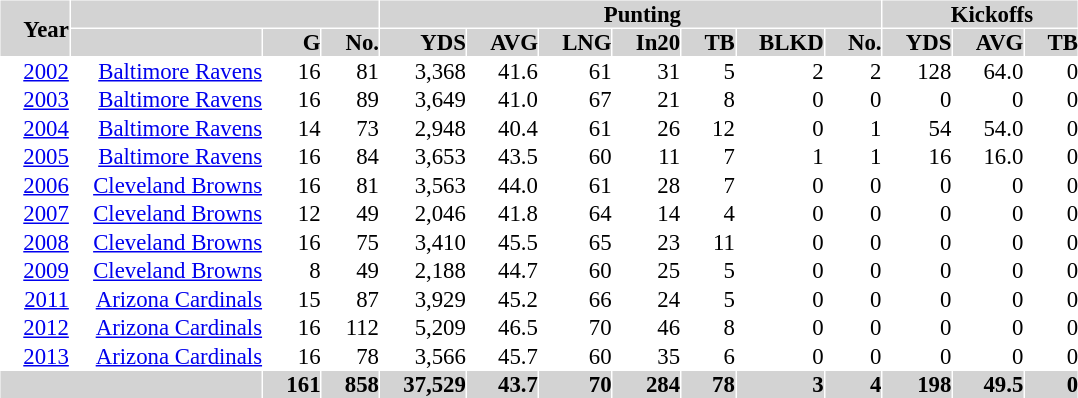<table border="0" cellpadding="0" cellspacing="1" style="font-size: 95%; text-align: right; text-indent: 1em;">
<tr style="background-color: #D3D3D3;">
<th align="center" rowspan="2">Year</th>
<th align="center" colspan="3"> </th>
<th align="center" colspan="7">Punting</th>
<th align="center" colspan="4">Kickoffs</th>
</tr>
<tr style="background-color: #D3D3D3;">
<th> </th>
<th>G</th>
<th>No.</th>
<th>YDS</th>
<th>AVG</th>
<th>LNG</th>
<th>In20</th>
<th>TB</th>
<th>BLKD</th>
<th>No.</th>
<th>YDS</th>
<th>AVG</th>
<th>TB</th>
</tr>
<tr style="background-color: #FFFFFF;">
<td><a href='#'>2002</a></td>
<td><a href='#'>Baltimore Ravens</a></td>
<td>16</td>
<td>81</td>
<td>3,368</td>
<td>41.6</td>
<td>61</td>
<td>31</td>
<td>5</td>
<td>2</td>
<td>2</td>
<td>128</td>
<td>64.0</td>
<td>0</td>
</tr>
<tr style="background-color: #FFFFFF;">
<td><a href='#'>2003</a></td>
<td><a href='#'>Baltimore Ravens</a></td>
<td>16</td>
<td>89</td>
<td>3,649</td>
<td>41.0</td>
<td>67</td>
<td>21</td>
<td>8</td>
<td>0</td>
<td>0</td>
<td>0</td>
<td>0</td>
<td>0</td>
</tr>
<tr style="background-color: #FFFFFF;">
<td><a href='#'>2004</a></td>
<td><a href='#'>Baltimore Ravens</a></td>
<td>14</td>
<td>73</td>
<td>2,948</td>
<td>40.4</td>
<td>61</td>
<td>26</td>
<td>12</td>
<td>0</td>
<td>1</td>
<td>54</td>
<td>54.0</td>
<td>0</td>
</tr>
<tr style="background-color: #FFFFFF;">
<td><a href='#'>2005</a></td>
<td><a href='#'>Baltimore Ravens</a></td>
<td>16</td>
<td>84</td>
<td>3,653</td>
<td>43.5</td>
<td>60</td>
<td>11</td>
<td>7</td>
<td>1</td>
<td>1</td>
<td>16</td>
<td>16.0</td>
<td>0</td>
</tr>
<tr style="background-color: #FFFFFF;">
<td><a href='#'>2006</a></td>
<td><a href='#'>Cleveland Browns</a></td>
<td>16</td>
<td>81</td>
<td>3,563</td>
<td>44.0</td>
<td>61</td>
<td>28</td>
<td>7</td>
<td>0</td>
<td>0</td>
<td>0</td>
<td>0</td>
<td>0</td>
</tr>
<tr style="background-color: #FFFFFF;">
<td><a href='#'>2007</a></td>
<td><a href='#'>Cleveland Browns</a></td>
<td>12</td>
<td>49</td>
<td>2,046</td>
<td>41.8</td>
<td>64</td>
<td>14</td>
<td>4</td>
<td>0</td>
<td>0</td>
<td>0</td>
<td>0</td>
<td>0</td>
</tr>
<tr style="background-color: #FFFFFF;">
<td><a href='#'>2008</a></td>
<td><a href='#'>Cleveland Browns</a></td>
<td>16</td>
<td>75</td>
<td>3,410</td>
<td>45.5</td>
<td>65</td>
<td>23</td>
<td>11</td>
<td>0</td>
<td>0</td>
<td>0</td>
<td>0</td>
<td>0</td>
</tr>
<tr style="background-color: #FFFFFF;">
<td><a href='#'>2009</a></td>
<td><a href='#'>Cleveland Browns</a></td>
<td>8</td>
<td>49</td>
<td>2,188</td>
<td>44.7</td>
<td>60</td>
<td>25</td>
<td>5</td>
<td>0</td>
<td>0</td>
<td>0</td>
<td>0</td>
<td>0</td>
</tr>
<tr style="background-color: #FFFFFF;">
<td><a href='#'>2011</a></td>
<td><a href='#'>Arizona Cardinals</a></td>
<td>15</td>
<td>87</td>
<td>3,929</td>
<td>45.2</td>
<td>66</td>
<td>24</td>
<td>5</td>
<td>0</td>
<td>0</td>
<td>0</td>
<td>0</td>
<td>0</td>
</tr>
<tr style="background-color: #FFFFFF;">
<td><a href='#'>2012</a></td>
<td><a href='#'>Arizona Cardinals</a></td>
<td>16</td>
<td>112</td>
<td>5,209</td>
<td>46.5</td>
<td>70</td>
<td>46</td>
<td>8</td>
<td>0</td>
<td>0</td>
<td>0</td>
<td>0</td>
<td>0</td>
</tr>
<tr style="background-color: #FFFFFF;">
<td><a href='#'>2013</a></td>
<td><a href='#'>Arizona Cardinals</a></td>
<td>16</td>
<td>78</td>
<td>3,566</td>
<td>45.7</td>
<td>60</td>
<td>35</td>
<td>6</td>
<td>0</td>
<td>0</td>
<td>0</td>
<td>0</td>
<td>0</td>
</tr>
<tr style="background-color: #D3D3D3;">
<th align="right" colspan="2"></th>
<th>161</th>
<th>858</th>
<th>37,529</th>
<th>43.7</th>
<th>70</th>
<th>284</th>
<th>78</th>
<th>3</th>
<th>4</th>
<th>198</th>
<th>49.5</th>
<th>0</th>
</tr>
<tr>
</tr>
</table>
